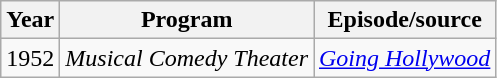<table class="wikitable">
<tr>
<th>Year</th>
<th>Program</th>
<th>Episode/source</th>
</tr>
<tr>
<td>1952</td>
<td><em>Musical Comedy Theater</em></td>
<td><em><a href='#'>Going Hollywood</a></em></td>
</tr>
</table>
